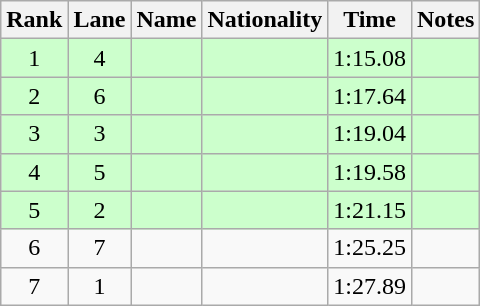<table class="wikitable sortable" style="text-align:center">
<tr>
<th>Rank</th>
<th>Lane</th>
<th>Name</th>
<th>Nationality</th>
<th>Time</th>
<th>Notes</th>
</tr>
<tr bgcolor=ccffcc>
<td>1</td>
<td>4</td>
<td align=left></td>
<td align=left></td>
<td>1:15.08</td>
<td><strong></strong></td>
</tr>
<tr bgcolor=ccffcc>
<td>2</td>
<td>6</td>
<td align=left></td>
<td align=left></td>
<td>1:17.64</td>
<td><strong></strong></td>
</tr>
<tr bgcolor=ccffcc>
<td>3</td>
<td>3</td>
<td align=left></td>
<td align=left></td>
<td>1:19.04</td>
<td><strong></strong></td>
</tr>
<tr bgcolor=ccffcc>
<td>4</td>
<td>5</td>
<td align=left></td>
<td align=left></td>
<td>1:19.58</td>
<td><strong></strong></td>
</tr>
<tr bgcolor=ccffcc>
<td>5</td>
<td>2</td>
<td align=left></td>
<td align=left></td>
<td>1:21.15</td>
<td><strong></strong></td>
</tr>
<tr>
<td>6</td>
<td>7</td>
<td align=left></td>
<td align=left></td>
<td>1:25.25</td>
<td></td>
</tr>
<tr>
<td>7</td>
<td>1</td>
<td align=left></td>
<td align=left></td>
<td>1:27.89</td>
<td></td>
</tr>
</table>
